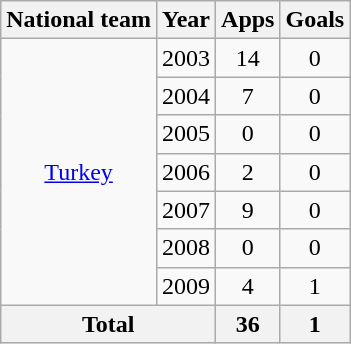<table class="wikitable" style="text-align:center">
<tr>
<th>National team</th>
<th>Year</th>
<th>Apps</th>
<th>Goals</th>
</tr>
<tr>
<td rowspan="7"><a href='#'>Turkey</a></td>
<td>2003</td>
<td>14</td>
<td>0</td>
</tr>
<tr>
<td>2004</td>
<td>7</td>
<td>0</td>
</tr>
<tr>
<td>2005</td>
<td>0</td>
<td>0</td>
</tr>
<tr>
<td>2006</td>
<td>2</td>
<td>0</td>
</tr>
<tr>
<td>2007</td>
<td>9</td>
<td>0</td>
</tr>
<tr>
<td>2008</td>
<td>0</td>
<td>0</td>
</tr>
<tr>
<td>2009</td>
<td>4</td>
<td>1</td>
</tr>
<tr>
<th colspan="2">Total</th>
<th>36</th>
<th>1</th>
</tr>
</table>
